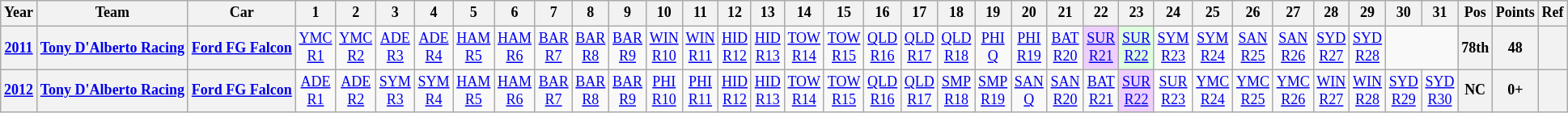<table class="wikitable" style="text-align:center; font-size:75%">
<tr>
<th>Year</th>
<th>Team</th>
<th>Car</th>
<th>1</th>
<th>2</th>
<th>3</th>
<th>4</th>
<th>5</th>
<th>6</th>
<th>7</th>
<th>8</th>
<th>9</th>
<th>10</th>
<th>11</th>
<th>12</th>
<th>13</th>
<th>14</th>
<th>15</th>
<th>16</th>
<th>17</th>
<th>18</th>
<th>19</th>
<th>20</th>
<th>21</th>
<th>22</th>
<th>23</th>
<th>24</th>
<th>25</th>
<th>26</th>
<th>27</th>
<th>28</th>
<th>29</th>
<th>30</th>
<th>31</th>
<th>Pos</th>
<th>Points</th>
<th>Ref</th>
</tr>
<tr>
<th><a href='#'>2011</a></th>
<th nowrap><a href='#'>Tony D'Alberto Racing</a></th>
<th nowrap><a href='#'>Ford FG Falcon</a></th>
<td><a href='#'>YMC<br>R1</a></td>
<td><a href='#'>YMC<br>R2</a></td>
<td><a href='#'>ADE<br>R3</a></td>
<td><a href='#'>ADE<br>R4</a></td>
<td><a href='#'>HAM<br>R5</a></td>
<td><a href='#'>HAM<br>R6</a></td>
<td><a href='#'>BAR<br>R7</a></td>
<td><a href='#'>BAR<br>R8</a></td>
<td><a href='#'>BAR<br>R9</a></td>
<td><a href='#'>WIN<br>R10</a></td>
<td><a href='#'>WIN<br>R11</a></td>
<td><a href='#'>HID<br>R12</a></td>
<td><a href='#'>HID<br>R13</a></td>
<td><a href='#'>TOW<br>R14</a></td>
<td><a href='#'>TOW<br>R15</a></td>
<td><a href='#'>QLD<br>R16</a></td>
<td><a href='#'>QLD<br>R17</a></td>
<td><a href='#'>QLD<br>R18</a></td>
<td><a href='#'>PHI<br>Q</a></td>
<td><a href='#'>PHI<br>R19</a></td>
<td><a href='#'>BAT<br>R20</a></td>
<td style="background:#EFCFFF;"><a href='#'>SUR<br>R21</a><br></td>
<td style="background:#dfffdf;"><a href='#'>SUR<br>R22</a><br></td>
<td><a href='#'>SYM<br>R23</a></td>
<td><a href='#'>SYM<br>R24</a></td>
<td><a href='#'>SAN<br>R25</a></td>
<td><a href='#'>SAN<br>R26</a></td>
<td><a href='#'>SYD<br>R27</a></td>
<td><a href='#'>SYD<br>R28</a></td>
<td colspan=2></td>
<th>78th</th>
<th>48</th>
<th></th>
</tr>
<tr>
<th><a href='#'>2012</a></th>
<th nowrap><a href='#'>Tony D'Alberto Racing</a></th>
<th nowrap><a href='#'>Ford FG Falcon</a></th>
<td><a href='#'>ADE<br>R1</a></td>
<td><a href='#'>ADE<br>R2</a></td>
<td><a href='#'>SYM<br>R3</a></td>
<td><a href='#'>SYM<br>R4</a></td>
<td><a href='#'>HAM<br>R5</a></td>
<td><a href='#'>HAM<br>R6</a></td>
<td><a href='#'>BAR<br>R7</a></td>
<td><a href='#'>BAR<br>R8</a></td>
<td><a href='#'>BAR<br>R9</a></td>
<td><a href='#'>PHI<br>R10</a></td>
<td><a href='#'>PHI<br>R11</a></td>
<td><a href='#'>HID<br>R12</a></td>
<td><a href='#'>HID<br>R13</a></td>
<td><a href='#'>TOW<br>R14</a></td>
<td><a href='#'>TOW<br>R15</a></td>
<td><a href='#'>QLD<br>R16</a></td>
<td><a href='#'>QLD<br>R17</a></td>
<td><a href='#'>SMP<br>R18</a></td>
<td><a href='#'>SMP<br>R19</a></td>
<td><a href='#'>SAN<br>Q</a></td>
<td><a href='#'>SAN<br>R20</a></td>
<td><a href='#'>BAT<br>R21</a></td>
<td style="background:#EFCFFF;"><a href='#'>SUR<br>R22</a><br></td>
<td style="background:#FFFFFF;"><a href='#'>SUR<br>R23</a><br></td>
<td><a href='#'>YMC<br>R24</a></td>
<td><a href='#'>YMC<br>R25</a></td>
<td><a href='#'>YMC<br>R26</a></td>
<td><a href='#'>WIN<br>R27</a></td>
<td><a href='#'>WIN<br>R28</a></td>
<td><a href='#'>SYD<br>R29</a></td>
<td><a href='#'>SYD<br>R30</a></td>
<th>NC</th>
<th>0+</th>
<th></th>
</tr>
</table>
